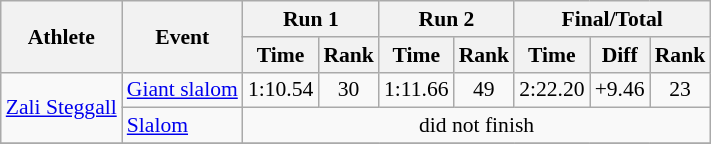<table class="wikitable" style="font-size:90%">
<tr>
<th rowspan="2">Athlete</th>
<th rowspan="2">Event</th>
<th colspan="2">Run 1</th>
<th colspan="2">Run 2</th>
<th colspan="3">Final/Total</th>
</tr>
<tr>
<th>Time</th>
<th>Rank</th>
<th>Time</th>
<th>Rank</th>
<th>Time</th>
<th>Diff</th>
<th>Rank</th>
</tr>
<tr align="center">
<td align="left" rowspan=2><a href='#'>Zali Steggall</a></td>
<td align="left"><a href='#'>Giant slalom</a></td>
<td>1:10.54</td>
<td>30</td>
<td>1:11.66</td>
<td>49</td>
<td>2:22.20</td>
<td>+9.46</td>
<td>23</td>
</tr>
<tr align="center">
<td align="left"><a href='#'>Slalom</a></td>
<td colspan=7>did not finish</td>
</tr>
<tr align="center">
</tr>
</table>
